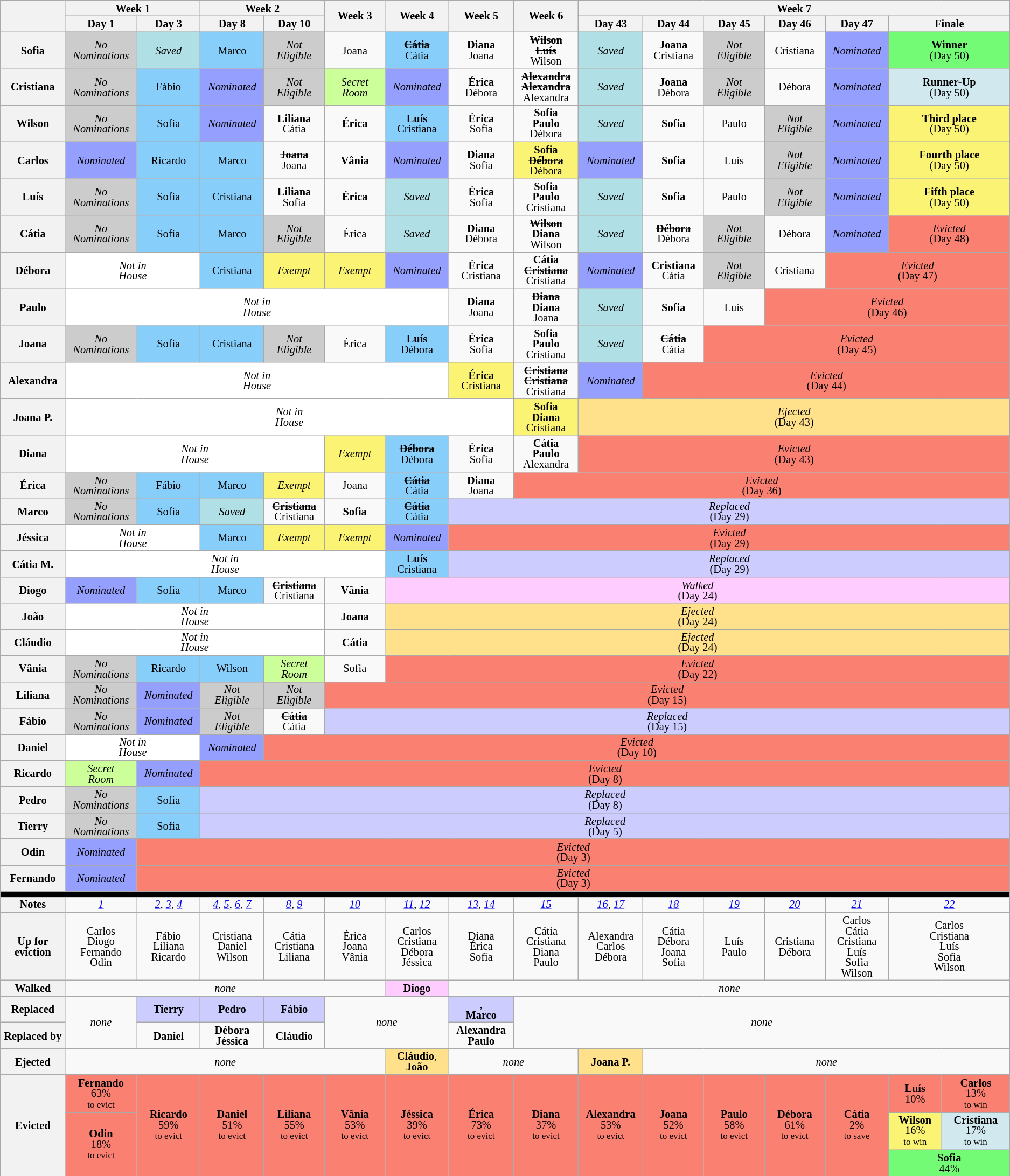<table class="wikitable" style="text-align:center; font-size:85%; line-height:13px;">
<tr>
<th rowspan=2 style="width: 5%;"></th>
<th colspan=2 style="width: 10%;">Week 1</th>
<th colspan=2 style="width: 10%;">Week 2</th>
<th rowspan=2 style="width: 5%;">Week 3</th>
<th rowspan=2 style="width: 5%;">Week 4</th>
<th rowspan=2 style="width: 5%;">Week 5</th>
<th rowspan=2 style="width: 5%;">Week 6</th>
<th colspan="7" style="width: 5%;">Week 7</th>
</tr>
<tr>
<th style="width: 5%;">Day 1</th>
<th style="width: 5%;">Day 3</th>
<th style="width: 5%;">Day 8</th>
<th style="width: 5%;">Day 10</th>
<th style="width: 5%;">Day 43</th>
<th style="width: 5%;">Day 44</th>
<th style="width: 5%;">Day 45</th>
<th style="width: 5%;">Day 46</th>
<th style="width: 5%;">Day 47</th>
<th colspan="2" style="width: 10%;">Finale</th>
</tr>
<tr>
<th>Sofia</th>
<td bgcolor="CCCCCC"><em>No<br>Nominations</em></td>
<td style="background:#b0e0e6;"><em>Saved</em></td>
<td bgcolor="87CEFA">Marco</td>
<td bgcolor="CCCCCC"><em>Not<br>Eligible</em></td>
<td>Joana</td>
<td style="background:#87CEFA;"><s><strong>Cátia</strong></s><br>Cátia</td>
<td><strong>Diana</strong><br>Joana</td>
<td><s><strong>Wilson</strong></s><br><s><strong>Luís</strong></s><br>Wilson</td>
<td style="background:#b0e0e6;"><em>Saved</em></td>
<td><strong>Joana</strong><br>Cristiana</td>
<td bgcolor="CCCCCC"><em>Not<br>Eligible</em></td>
<td>Cristiana</td>
<td bgcolor="959ffd"><em>Nominated</em></td>
<td colspan="2" bgcolor="73FB76"><strong>Winner</strong><br>(Day 50)</td>
</tr>
<tr>
<th>Cristiana</th>
<td bgcolor="CCCCCC"><em>No<br>Nominations</em></td>
<td style="background:#87CEFA;">Fábio</td>
<td bgcolor="959ffd"><em>Nominated</em></td>
<td bgcolor="CCCCCC"><em>Not<br>Eligible</em></td>
<td bgcolor="CCFF99"><em>Secret<br>Room</em></td>
<td bgcolor="959ffd"><em>Nominated</em></td>
<td><strong>Érica</strong><br>Débora</td>
<td><s><strong>Alexandra</strong></s><br><s><strong>Alexandra</strong></s><br>Alexandra</td>
<td style="background:#b0e0e6;"><em>Saved</em></td>
<td><strong>Joana</strong><br>Débora</td>
<td bgcolor="CCCCCC"><em>Not<br>Eligible</em></td>
<td>Débora</td>
<td bgcolor="959ffd"><em>Nominated</em></td>
<td colspan="2" bgcolor="D1E8EF"><strong>Runner-Up</strong><br>(Day 50)</td>
</tr>
<tr>
<th>Wilson</th>
<td bgcolor="CCCCCC"><em>No<br>Nominations</em></td>
<td style="background:#87CEFA;">Sofia</td>
<td bgcolor="959ffd"><em>Nominated</em></td>
<td><strong>Liliana</strong><br>Cátia</td>
<td><strong>Érica</strong></td>
<td style="background:#87CEFA;"><strong>Luís</strong><br>Cristiana</td>
<td><strong>Érica</strong><br>Sofia</td>
<td><strong>Sofia</strong><br><strong>Paulo</strong><br>Débora</td>
<td style="background:#b0e0e6;"><em>Saved</em></td>
<td><strong>Sofia</strong></td>
<td>Paulo</td>
<td bgcolor="CCCCCC"><em>Not<br>Eligible</em></td>
<td bgcolor="959ffd"><em>Nominated</em></td>
<td colspan="2" bgcolor="FBF373"><strong>Third place</strong><br>(Day 50)</td>
</tr>
<tr>
<th>Carlos</th>
<td bgcolor="959ffd"><em>Nominated</em></td>
<td style="background:#87CEFA;">Ricardo</td>
<td bgcolor="87CEFA">Marco</td>
<td><s><strong>Joana</strong></s><br>Joana</td>
<td><strong>Vânia</strong></td>
<td bgcolor="959ffd"><em>Nominated</em></td>
<td><strong>Diana</strong><br>Sofia</td>
<td bgcolor="FBF373"><strong>Sofia</strong><br><s><strong>Débora</strong></s><br>Débora</td>
<td bgcolor="959ffd"><em>Nominated</em></td>
<td><strong>Sofia</strong></td>
<td>Luís</td>
<td bgcolor="CCCCCC"><em>Not<br>Eligible</em></td>
<td bgcolor="959ffd"><em>Nominated</em></td>
<td colspan="2" bgcolor="FBF373"><strong>Fourth place</strong><br>(Day 50)</td>
</tr>
<tr>
<th>Luís</th>
<td bgcolor="CCCCCC"><em>No<br>Nominations</em></td>
<td style="background:#87CEFA;">Sofia</td>
<td bgcolor="87CEFA">Cristiana</td>
<td><strong>Liliana</strong><br>Sofia</td>
<td><strong>Érica</strong></td>
<td style="background:#b0e0e6;"><em>Saved</em></td>
<td><strong>Érica</strong><br>Sofia</td>
<td><strong>Sofia</strong><br><strong>Paulo</strong><br>Cristiana</td>
<td style="background:#b0e0e6;"><em>Saved</em></td>
<td><strong>Sofia</strong></td>
<td>Paulo</td>
<td bgcolor="CCCCCC"><em>Not<br>Eligible</em></td>
<td bgcolor="959ffd"><em>Nominated</em></td>
<td colspan="2" bgcolor="FBF373"><strong>Fifth place</strong><br>(Day 50)</td>
</tr>
<tr>
<th>Cátia</th>
<td bgcolor="CCCCCC"><em>No<br>Nominations</em></td>
<td style="background:#87CEFA;">Sofia</td>
<td style="background:#87CEFA;">Marco</td>
<td bgcolor="CCCCCC"><em>Not<br>Eligible</em></td>
<td>Érica</td>
<td style="background:#b0e0e6;"><em>Saved</em></td>
<td><strong>Diana</strong><br>Débora</td>
<td><s><strong>Wilson</strong></s><br><strong>Diana</strong><br>Wilson</td>
<td style="background:#b0e0e6;"><em>Saved</em></td>
<td><s><strong>Débora</strong></s><br>Débora</td>
<td bgcolor="CCCCCC"><em>Not<br>Eligible</em></td>
<td>Débora</td>
<td bgcolor="959ffd"><em>Nominated</em></td>
<td colspan="2" bgcolor="salmon"><em>Evicted</em><br>(Day 48)</td>
</tr>
<tr>
<th>Débora</th>
<td colspan=2 bgcolor="FFFFFF"><em>Not in<br>House</em></td>
<td bgcolor="87CEFA">Cristiana</td>
<td bgcolor="FBF373"><em>Exempt</em></td>
<td bgcolor="FBF373"><em>Exempt</em></td>
<td bgcolor="959ffd"><em>Nominated</em></td>
<td><strong>Érica</strong><br>Cristiana</td>
<td><strong>Cátia</strong><br><s><strong>Cristiana</strong></s><br>Cristiana</td>
<td bgcolor="959ffd"><em>Nominated</em></td>
<td><strong>Cristiana</strong><br>Cátia</td>
<td bgcolor="CCCCCC"><em>Not<br>Eligible</em></td>
<td>Cristiana</td>
<td colspan="3" bgcolor="salmon"><em>Evicted</em><br>(Day 47)</td>
</tr>
<tr>
<th>Paulo</th>
<td colspan=6 bgcolor="FFFFFF"><em>Not in<br>House</em></td>
<td><strong>Diana</strong><br>Joana</td>
<td><s><strong>Diana</strong></s><br><strong>Diana</strong><br>Joana</td>
<td style="background:#b0e0e6;"><em>Saved</em></td>
<td><strong>Sofia</strong></td>
<td>Luís</td>
<td colspan="4" bgcolor="salmon"><em>Evicted</em><br>(Day 46)</td>
</tr>
<tr>
<th>Joana</th>
<td bgcolor="CCCCCC"><em>No<br>Nominations</em></td>
<td style="background:#87CEFA;">Sofia</td>
<td bgcolor="87CEFA">Cristiana</td>
<td bgcolor="CCCCCC"><em>Not<br>Eligible</em></td>
<td>Érica</td>
<td style="background:#87CEFA;"><strong>Luís</strong><br>Débora</td>
<td><strong>Érica</strong><br>Sofia</td>
<td><strong>Sofia</strong><br><strong>Paulo</strong><br>Cristiana</td>
<td style="background:#b0e0e6;"><em>Saved</em></td>
<td><s><strong>Cátia</strong></s><br>Cátia</td>
<td colspan="5" bgcolor="salmon"><em>Evicted</em><br>(Day 45)</td>
</tr>
<tr>
<th>Alexandra</th>
<td colspan=6 bgcolor="FFFFFF"><em>Not in<br>House</em></td>
<td bgcolor="FBF373"><strong>Érica</strong><br>Cristiana</td>
<td><s><strong>Cristiana</strong></s><br><s><strong>Cristiana</strong></s><br>Cristiana</td>
<td bgcolor="959ffd"><em>Nominated</em></td>
<td colspan="6" bgcolor="salmon"><em>Evicted</em><br>(Day 44)</td>
</tr>
<tr>
<th>Joana P.</th>
<td colspan=7 bgcolor="FFFFFF"><em>Not in<br>House</em></td>
<td bgcolor="FBF373"><strong>Sofia</strong><br><strong>Diana</strong><br>Cristiana</td>
<td colspan="7" bgcolor="ffe08b"><em>Ejected</em><br>(Day 43)</td>
</tr>
<tr>
<th>Diana</th>
<td colspan=4 bgcolor="FFFFFF"><em>Not in<br>House</em></td>
<td bgcolor="FBF373"><em>Exempt</em></td>
<td style="background:#87CEFA;"><s><strong>Débora</strong></s><br>Débora</td>
<td><strong>Érica</strong><br>Sofia</td>
<td><strong>Cátia</strong><br><strong>Paulo</strong><br>Alexandra</td>
<td colspan="7" bgcolor="salmon"><em>Evicted</em><br>(Day 43)</td>
</tr>
<tr>
<th>Érica</th>
<td bgcolor="CCCCCC"><em>No<br>Nominations</em></td>
<td style="background:#87CEFA;">Fábio</td>
<td bgcolor="87CEFA">Marco</td>
<td bgcolor="FBF373"><em>Exempt</em></td>
<td>Joana</td>
<td style="background:#87CEFA;"><s><strong>Cátia</strong></s><br>Cátia</td>
<td><strong>Diana</strong><br>Joana</td>
<td colspan="8" bgcolor="salmon"><em>Evicted</em><br>(Day 36)</td>
</tr>
<tr>
<th>Marco</th>
<td bgcolor="CCCCCC"><em>No<br>Nominations</em></td>
<td style="background:#87CEFA;">Sofia</td>
<td style="background:#b0e0e6;"><em>Saved</em></td>
<td><s><strong>Cristiana</strong></s><br>Cristiana</td>
<td><strong>Sofia</strong></td>
<td style="background:#87CEFA;"><s><strong>Cátia</strong></s><br>Cátia</td>
<td colspan="9" bgcolor="#ccccff"><em>Replaced</em><br>(Day 29)</td>
</tr>
<tr>
<th>Jéssica</th>
<td colspan=2 bgcolor="FFFFFF"><em>Not in<br>House</em></td>
<td bgcolor="87CEFA">Marco</td>
<td bgcolor="FBF373"><em>Exempt</em></td>
<td bgcolor="FBF373"><em>Exempt</em></td>
<td bgcolor="959ffd"><em>Nominated</em></td>
<td colspan="9" bgcolor="salmon"><em>Evicted</em><br>(Day 29)</td>
</tr>
<tr>
<th nowrap>Cátia M.</th>
<td colspan=5 bgcolor="FFFFFF"><em>Not in<br>House</em></td>
<td style="background:#87CEFA;"><strong>Luís</strong><br>Cristiana</td>
<td colspan="9" bgcolor="#ccccff"><em>Replaced</em><br>(Day 29)</td>
</tr>
<tr>
<th>Diogo</th>
<td bgcolor="959ffd"><em>Nominated</em></td>
<td style="background:#87CEFA;">Sofia</td>
<td style="background:#87CEFA;">Marco</td>
<td><s><strong>Cristiana</strong></s><br>Cristiana</td>
<td><strong>Vânia</strong></td>
<td colspan="10" bgcolor="FFCCFF"><em>Walked</em><br>(Day 24)</td>
</tr>
<tr>
<th>João</th>
<td colspan=4 bgcolor="FFFFFF"><em>Not in<br>House</em></td>
<td><strong>Joana</strong></td>
<td colspan="10" bgcolor="ffe08b"><em>Ejected</em><br>(Day 24)</td>
</tr>
<tr>
<th>Cláudio</th>
<td colspan=4 bgcolor="FFFFFF"><em>Not in<br>House</em></td>
<td><strong>Cátia</strong></td>
<td colspan="10" bgcolor="ffe08b"><em>Ejected</em><br>(Day 24)</td>
</tr>
<tr>
<th>Vânia</th>
<td bgcolor="CCCCCC"><em>No<br>Nominations</em></td>
<td style="background:#87CEFA;">Ricardo</td>
<td bgcolor="87CEFA">Wilson</td>
<td bgcolor="CCFF99"><em>Secret<br>Room</em></td>
<td>Sofia</td>
<td colspan="10" bgcolor="salmon"><em>Evicted</em><br>(Day 22)</td>
</tr>
<tr>
<th>Liliana</th>
<td bgcolor="CCCCCC"><em>No<br>Nominations</em></td>
<td bgcolor="959ffd"><em>Nominated</em></td>
<td bgcolor="CCCCCC"><em>Not<br>Eligible</em></td>
<td bgcolor="CCCCCC"><em>Not<br>Eligible</em></td>
<td colspan="11" bgcolor="salmon"><em>Evicted</em><br>(Day 15)</td>
</tr>
<tr>
<th>Fábio</th>
<td bgcolor="CCCCCC"><em>No<br>Nominations</em></td>
<td bgcolor="959ffd"><em>Nominated</em></td>
<td bgcolor="CCCCCC"><em>Not<br>Eligible</em></td>
<td><s><strong>Cátia</strong></s><br>Cátia</td>
<td colspan="11" bgcolor="#ccccff"><em>Replaced</em><br>(Day 15)</td>
</tr>
<tr>
<th>Daniel</th>
<td colspan=2 bgcolor="FFFFFF"><em>Not in<br>House</em></td>
<td bgcolor="959ffd"><em>Nominated</em></td>
<td colspan="12" bgcolor="salmon"><em>Evicted</em><br>(Day 10)</td>
</tr>
<tr>
<th>Ricardo</th>
<td bgcolor="CCFF99"><em>Secret<br>Room</em></td>
<td bgcolor="959ffd"><em>Nominated</em></td>
<td colspan="13" bgcolor="salmon"><em>Evicted</em><br>(Day 8)</td>
</tr>
<tr>
<th>Pedro</th>
<td bgcolor="CCCCCC"><em>No<br>Nominations</em></td>
<td style="background:#87CEFA;">Sofia</td>
<td colspan="13" bgcolor="#ccccff"><em>Replaced</em><br>(Day 8)</td>
</tr>
<tr>
<th>Tierry</th>
<td bgcolor="CCCCCC"><em>No<br>Nominations</em></td>
<td style="background:#87CEFA;">Sofia</td>
<td colspan="13" bgcolor="#ccccff"><em>Replaced</em><br>(Day 5)</td>
</tr>
<tr>
<th>Odin</th>
<td bgcolor="959ffd"><em>Nominated</em></td>
<td colspan="14" bgcolor="salmon"><em>Evicted</em><br>(Day 3)</td>
</tr>
<tr>
<th>Fernando</th>
<td bgcolor="959ffd"><em>Nominated</em></td>
<td colspan="14" bgcolor="salmon"><em>Evicted</em><br>(Day 3)</td>
</tr>
<tr>
<th colspan="16" style="background:#000;"></th>
</tr>
<tr>
<th>Notes</th>
<td><em><a href='#'>1</a></em></td>
<td><em><a href='#'>2</a></em>, <em><a href='#'>3</a></em>, <em><a href='#'>4</a></em></td>
<td><em><a href='#'>4</a></em>, <em><a href='#'>5</a></em>, <em><a href='#'>6</a></em>, <em><a href='#'>7</a></em></td>
<td><em><a href='#'>8</a></em>, <em><a href='#'>9</a></em></td>
<td><em><a href='#'>10</a></em></td>
<td><em><a href='#'>11</a></em>, <em><a href='#'>12</a></em></td>
<td><em><a href='#'>13</a></em>, <em><a href='#'>14</a></em></td>
<td><em><a href='#'>15</a></em></td>
<td><em><a href='#'>16</a></em>, <em><a href='#'>17</a></em></td>
<td><em><a href='#'>18</a></em></td>
<td><em><a href='#'>19</a></em></td>
<td><em><a href='#'>20</a></em></td>
<td><em><a href='#'>21</a></em></td>
<td colspan="2"><em><a href='#'>22</a></em></td>
</tr>
<tr>
<th>Up for<br>eviction</th>
<td>Carlos<br>Diogo<br>Fernando<br>Odin</td>
<td>Fábio<br>Liliana<br>Ricardo</td>
<td>Cristiana<br>Daniel<br>Wilson</td>
<td>Cátia<br>Cristiana<br>Liliana</td>
<td>Érica<br>Joana<br>Vânia</td>
<td>Carlos<br>Cristiana<br>Débora<br>Jéssica</td>
<td>Diana<br>Érica<br>Sofia</td>
<td>Cátia<br>Cristiana<br>Diana<br>Paulo</td>
<td>Alexandra<br>Carlos<br>Débora</td>
<td>Cátia<br>Débora<br>Joana<br>Sofia</td>
<td>Luís<br>Paulo</td>
<td>Cristiana<br>Débora</td>
<td>Carlos<br>Cátia<br>Cristiana<br>Luís<br>Sofia<br>Wilson</td>
<td colspan="2">Carlos<br>Cristiana<br>Luís<br>Sofia<br>Wilson</td>
</tr>
<tr>
<th>Walked</th>
<td colspan=5><em>none</em></td>
<td bgcolor="FFCCFF"><strong>Diogo</strong></td>
<td colspan="9"><em>none</em></td>
</tr>
<tr>
<th>Replaced</th>
<td rowspan="2"><em>none</em></td>
<td bgcolor="#ccccff"><strong>Tierry</strong></td>
<td bgcolor="#ccccff"><strong>Pedro</strong></td>
<td bgcolor="#ccccff"><strong>Fábio</strong></td>
<td colspan="2" rowspan="2"><em>none</em></td>
<td bgcolor="#ccccff">,<br><strong>Marco</strong></td>
<td colspan="8" rowspan="2"><em>none</em></td>
</tr>
<tr>
<th>Replaced by</th>
<td><strong>Daniel</strong></td>
<td><strong>Débora<br>Jéssica</strong></td>
<td><strong>Cláudio</strong></td>
<td><strong>Alexandra<br>Paulo</strong></td>
</tr>
<tr>
<th>Ejected</th>
<td colspan="5"><em>none</em></td>
<td bgcolor="ffe08b"><strong>Cláudio</strong>,<br><strong>João</strong></td>
<td colspan="2"><em>none</em></td>
<td bgcolor="ffe08b"><strong>Joana P.</strong></td>
<td colspan="6"><em>none</em></td>
</tr>
<tr>
<th rowspan="4">Evicted</th>
<td rowspan="2" bgcolor="salmon"><strong>Fernando</strong><br>63%<br><small>to evict</small></td>
<td rowspan="4" bgcolor="salmon"><strong>Ricardo</strong><br>59%<br><small>to evict</small></td>
<td rowspan="4" bgcolor="salmon"><strong>Daniel</strong><br>51%<br><small>to evict</small></td>
<td rowspan="4" bgcolor="salmon"><strong>Liliana</strong><br>55%<br><small>to evict</small></td>
<td rowspan="4" bgcolor="salmon"><strong>Vânia</strong><br>53%<br><small>to evict</small></td>
<td rowspan="4" bgcolor="salmon"><strong>Jéssica</strong><br>39%<br><small>to evict</small></td>
<td rowspan="4" bgcolor="salmon"><strong>Érica</strong><br>73%<br><small>to evict</small></td>
<td rowspan="4" bgcolor="salmon"><strong>Diana</strong><br>37%<br><small>to evict</small></td>
<td rowspan="4" bgcolor="salmon"><strong>Alexandra</strong><br>53%<br><small>to evict</small></td>
<td rowspan="4" bgcolor="salmon"><strong>Joana</strong><br>52%<br><small>to evict</small></td>
<td rowspan="4" bgcolor="salmon"><strong>Paulo</strong><br>58%<br><small>to evict</small></td>
<td rowspan="4" bgcolor="salmon"><strong>Débora</strong><br>61%<br><small>to evict</small></td>
<td rowspan="4" bgcolor="salmon"><strong>Cátia</strong><br>2%<br><small>to save</small></td>
<td bgcolor="salmon"><strong>Luís</strong><br>10%<br><small> </small></td>
<td bgcolor="salmon"><strong>Carlos</strong><br>13%<br><small>to win</small></td>
</tr>
<tr>
<td rowspan="2" bgcolor="FBF373"><strong>Wilson</strong><br>16%<br><small>to win</small></td>
<td rowspan="2" bgcolor="D1E8EF"><strong>Cristiana</strong><br>17%<br><small>to win</small></td>
</tr>
<tr>
<td rowspan="2" bgcolor="salmon"><strong>Odin</strong><br>18%<br><small>to evict</small></td>
</tr>
<tr>
<td colspan="2" bgcolor="73FB76"><strong>Sofia</strong><br>44%<br><small></small></td>
</tr>
</table>
